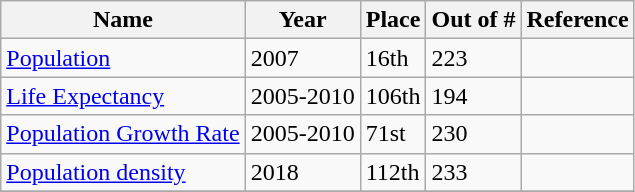<table class="wikitable" style="text-align:left">
<tr>
<th>Name</th>
<th>Year</th>
<th>Place</th>
<th>Out of #</th>
<th>Reference</th>
</tr>
<tr>
<td><a href='#'>Population</a></td>
<td>2007</td>
<td>16th</td>
<td>223</td>
<td></td>
</tr>
<tr>
<td><a href='#'>Life Expectancy</a></td>
<td>2005-2010</td>
<td>106th</td>
<td>194</td>
<td></td>
</tr>
<tr>
<td><a href='#'>Population Growth Rate</a></td>
<td>2005-2010</td>
<td>71st</td>
<td>230</td>
<td></td>
</tr>
<tr>
<td><a href='#'>Population density</a></td>
<td>2018</td>
<td>112th</td>
<td>233</td>
<td></td>
</tr>
<tr>
</tr>
</table>
